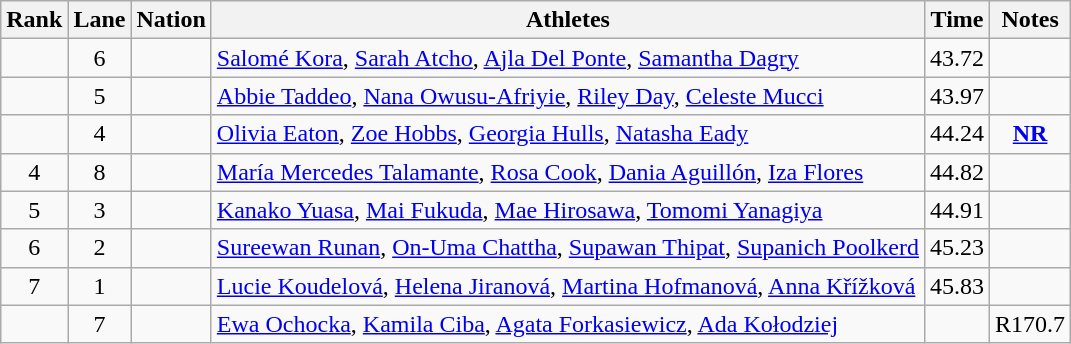<table class="wikitable sortable" style="text-align:center">
<tr>
<th>Rank</th>
<th>Lane</th>
<th>Nation</th>
<th>Athletes</th>
<th>Time</th>
<th>Notes</th>
</tr>
<tr>
<td></td>
<td>6</td>
<td align=left></td>
<td align=left><a href='#'>Salomé Kora</a>, <a href='#'>Sarah Atcho</a>, <a href='#'>Ajla Del Ponte</a>, <a href='#'>Samantha Dagry</a></td>
<td>43.72</td>
<td></td>
</tr>
<tr>
<td></td>
<td>5</td>
<td align=left></td>
<td align=left><a href='#'>Abbie Taddeo</a>, <a href='#'>Nana Owusu-Afriyie</a>, <a href='#'>Riley Day</a>, <a href='#'>Celeste Mucci</a></td>
<td>43.97</td>
<td></td>
</tr>
<tr>
<td></td>
<td>4</td>
<td align=left></td>
<td align=left><a href='#'>Olivia Eaton</a>, <a href='#'>Zoe Hobbs</a>, <a href='#'>Georgia Hulls</a>, <a href='#'>Natasha Eady</a></td>
<td>44.24</td>
<td><strong><a href='#'>NR</a></strong></td>
</tr>
<tr>
<td>4</td>
<td>8</td>
<td align=left></td>
<td align=left><a href='#'>María Mercedes Talamante</a>, <a href='#'>Rosa Cook</a>, <a href='#'>Dania Aguillón</a>, <a href='#'>Iza Flores</a></td>
<td>44.82</td>
<td></td>
</tr>
<tr>
<td>5</td>
<td>3</td>
<td align=left></td>
<td align=left><a href='#'>Kanako Yuasa</a>, <a href='#'>Mai Fukuda</a>, <a href='#'>Mae Hirosawa</a>, <a href='#'>Tomomi Yanagiya</a></td>
<td>44.91</td>
<td></td>
</tr>
<tr>
<td>6</td>
<td>2</td>
<td align=left></td>
<td align=left><a href='#'>Sureewan Runan</a>, <a href='#'>On-Uma Chattha</a>, <a href='#'>Supawan Thipat</a>, <a href='#'>Supanich Poolkerd</a></td>
<td>45.23</td>
<td></td>
</tr>
<tr>
<td>7</td>
<td>1</td>
<td align=left></td>
<td align=left><a href='#'>Lucie Koudelová</a>, <a href='#'>Helena Jiranová</a>, <a href='#'>Martina Hofmanová</a>, <a href='#'>Anna Křížková</a></td>
<td>45.83</td>
<td></td>
</tr>
<tr>
<td></td>
<td>7</td>
<td align=left></td>
<td align=left><a href='#'>Ewa Ochocka</a>, <a href='#'>Kamila Ciba</a>, <a href='#'>Agata Forkasiewicz</a>, <a href='#'>Ada Kołodziej</a></td>
<td></td>
<td>R170.7</td>
</tr>
</table>
